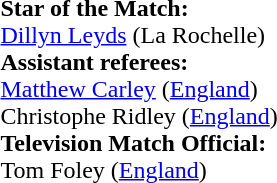<table style="width:100%">
<tr>
<td><br><strong>Star of the Match:</strong>
<br> <a href='#'>Dillyn Leyds</a> (La Rochelle)<br><strong>Assistant referees:</strong>
<br><a href='#'>Matthew Carley</a> (<a href='#'>England</a>)
<br>Christophe Ridley (<a href='#'>England</a>)
<br><strong>Television Match Official:</strong>
<br>Tom Foley (<a href='#'>England</a>)</td>
</tr>
</table>
